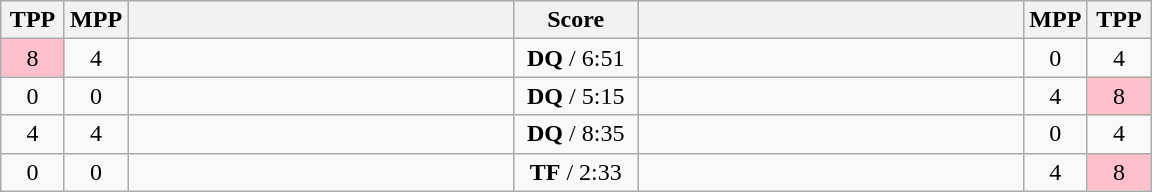<table class="wikitable" style="text-align: center;" |>
<tr>
<th width="35">TPP</th>
<th width="35">MPP</th>
<th width="250"></th>
<th width="75">Score</th>
<th width="250"></th>
<th width="35">MPP</th>
<th width="35">TPP</th>
</tr>
<tr>
<td bgcolor=pink>8</td>
<td>4</td>
<td style="text-align:left;"></td>
<td><strong>DQ</strong> / 6:51</td>
<td style="text-align:left;"><strong></strong></td>
<td>0</td>
<td>4</td>
</tr>
<tr>
<td>0</td>
<td>0</td>
<td style="text-align:left;"><strong></strong></td>
<td><strong>DQ</strong> / 5:15</td>
<td style="text-align:left;"></td>
<td>4</td>
<td bgcolor=pink>8</td>
</tr>
<tr>
<td>4</td>
<td>4</td>
<td style="text-align:left;"></td>
<td><strong>DQ</strong> / 8:35</td>
<td style="text-align:left;"><strong></strong></td>
<td>0</td>
<td>4</td>
</tr>
<tr>
<td>0</td>
<td>0</td>
<td style="text-align:left;"><strong></strong></td>
<td><strong>TF</strong> / 2:33</td>
<td style="text-align:left;"></td>
<td>4</td>
<td bgcolor=pink>8</td>
</tr>
</table>
